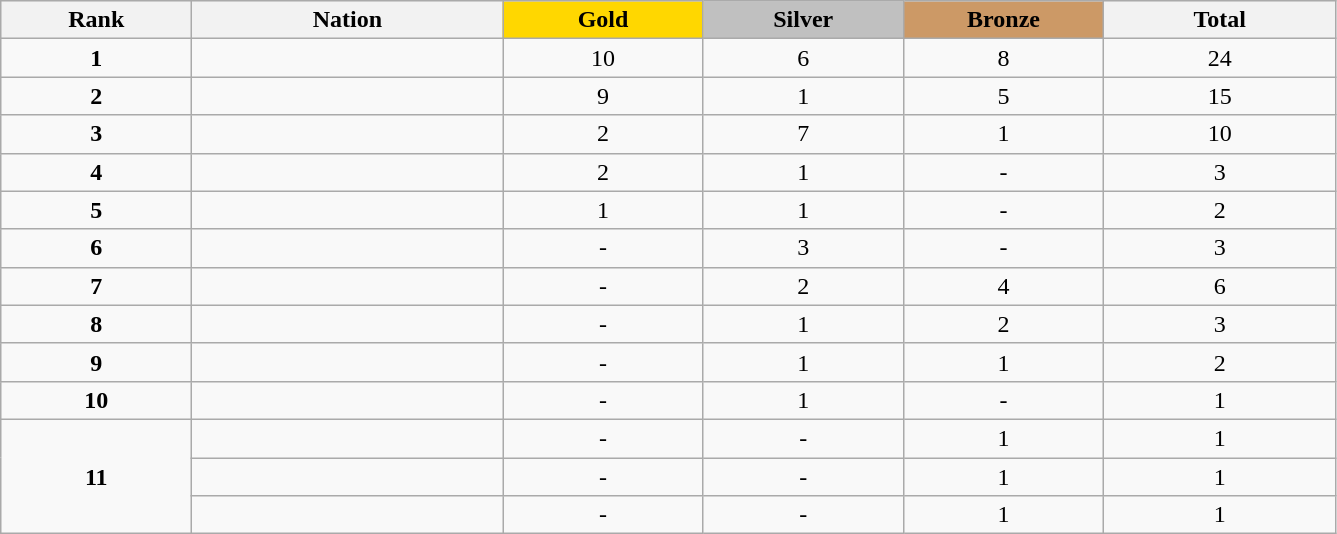<table class="wikitable collapsible autocollapse plainrowheaders" width=70.5% style="text-align:center;">
<tr style="background-color:#EDEDED;">
<th width=120px class="hintergrundfarbe5">Rank</th>
<th width=200px class="hintergrundfarbe6">Nation</th>
<th style="background:    gold; width:15%">Gold</th>
<th style="background:  silver; width:15%">Silver</th>
<th style="background: #CC9966; width:15%">Bronze</th>
<th>Total</th>
</tr>
<tr>
<td><strong>1</strong></td>
<td align=left></td>
<td>10</td>
<td>6</td>
<td>8</td>
<td>24</td>
</tr>
<tr>
<td><strong>2</strong></td>
<td align=left></td>
<td>9</td>
<td>1</td>
<td>5</td>
<td>15</td>
</tr>
<tr>
<td><strong>3</strong></td>
<td align=left></td>
<td>2</td>
<td>7</td>
<td>1</td>
<td>10</td>
</tr>
<tr>
<td><strong>4</strong></td>
<td align=left></td>
<td>2</td>
<td>1</td>
<td>-</td>
<td>3</td>
</tr>
<tr>
<td><strong>5</strong></td>
<td align=left></td>
<td>1</td>
<td>1</td>
<td>-</td>
<td>2</td>
</tr>
<tr>
<td><strong>6</strong></td>
<td align=left></td>
<td>-</td>
<td>3</td>
<td>-</td>
<td>3</td>
</tr>
<tr>
<td><strong>7</strong></td>
<td align=left></td>
<td>-</td>
<td>2</td>
<td>4</td>
<td>6</td>
</tr>
<tr>
<td><strong>8</strong></td>
<td align=left></td>
<td>-</td>
<td>1</td>
<td>2</td>
<td>3</td>
</tr>
<tr>
<td><strong>9</strong></td>
<td align=left></td>
<td>-</td>
<td>1</td>
<td>1</td>
<td>2</td>
</tr>
<tr>
<td><strong>10</strong></td>
<td align=left></td>
<td>-</td>
<td>1</td>
<td>-</td>
<td>1</td>
</tr>
<tr>
<td rowspan=3><strong>11</strong></td>
<td align=left></td>
<td>-</td>
<td>-</td>
<td>1</td>
<td>1</td>
</tr>
<tr>
<td align=left></td>
<td>-</td>
<td>-</td>
<td>1</td>
<td>1</td>
</tr>
<tr>
<td align=left></td>
<td>-</td>
<td>-</td>
<td>1</td>
<td>1</td>
</tr>
</table>
